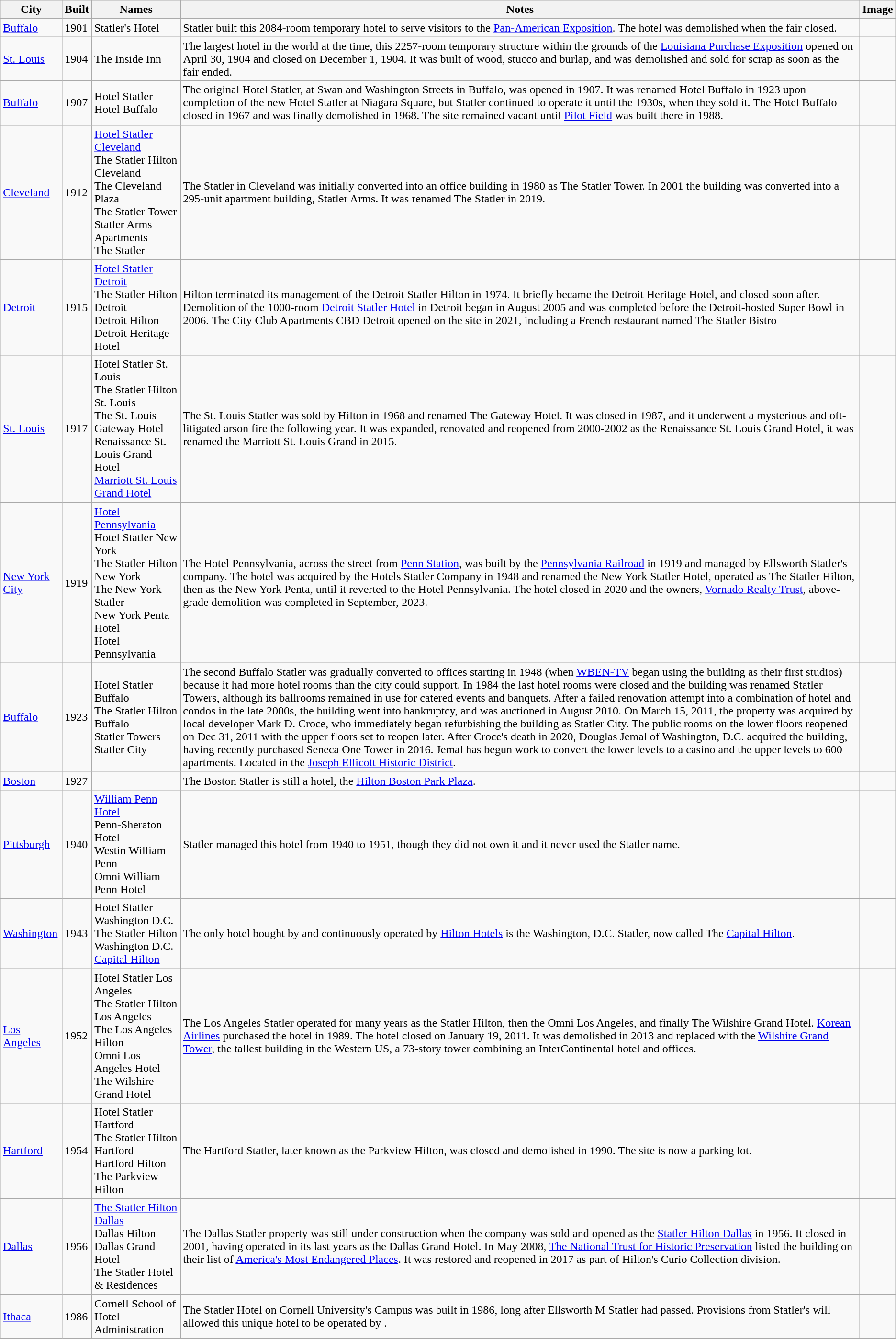<table class="wikitable sortable">
<tr>
<th>City</th>
<th>Built</th>
<th>Names</th>
<th>Notes</th>
<th>Image</th>
</tr>
<tr>
<td><a href='#'>Buffalo</a></td>
<td>1901</td>
<td>Statler's Hotel</td>
<td>Statler built this 2084-room temporary hotel to serve visitors to the <a href='#'>Pan-American Exposition</a>. The hotel was demolished when the fair closed.</td>
<td></td>
</tr>
<tr>
<td><a href='#'>St. Louis</a></td>
<td>1904</td>
<td>The Inside Inn</td>
<td>The largest hotel in the world at the time, this 2257-room temporary structure within the grounds of the <a href='#'>Louisiana Purchase Exposition</a> opened on April 30, 1904 and closed on December 1, 1904. It was built of wood, stucco and burlap, and was demolished and sold for scrap as soon as the fair ended.</td>
<td></td>
</tr>
<tr>
<td><a href='#'>Buffalo</a></td>
<td>1907</td>
<td>Hotel Statler<br>Hotel Buffalo</td>
<td>The original Hotel Statler, at Swan and Washington Streets in Buffalo, was opened in 1907. It was renamed Hotel Buffalo in 1923 upon completion of the new Hotel Statler at Niagara Square, but Statler continued to operate it until the 1930s, when they sold it. The Hotel Buffalo closed in 1967 and was finally demolished in 1968. The site remained vacant until <a href='#'>Pilot Field</a> was built there in 1988.</td>
<td></td>
</tr>
<tr>
<td><a href='#'>Cleveland</a></td>
<td>1912</td>
<td><a href='#'>Hotel Statler Cleveland</a><br>The Statler Hilton Cleveland<br>The Cleveland Plaza<br>The Statler Tower<br>Statler Arms Apartments<br>The Statler</td>
<td>The Statler in Cleveland was initially converted into an office building in 1980 as The Statler Tower.  In 2001 the building was converted into a 295-unit apartment building, Statler Arms. It was renamed The Statler in 2019.</td>
<td></td>
</tr>
<tr>
<td><a href='#'>Detroit</a></td>
<td>1915</td>
<td><a href='#'>Hotel Statler Detroit</a><br>The Statler Hilton Detroit<br>Detroit Hilton<br>Detroit Heritage Hotel</td>
<td>Hilton terminated its management of the Detroit Statler Hilton in 1974.  It briefly became the Detroit Heritage Hotel, and closed soon after.  Demolition of the 1000-room <a href='#'>Detroit Statler Hotel</a> in Detroit began in August 2005 and was completed before the Detroit-hosted Super Bowl in 2006. The City Club Apartments CBD Detroit opened on the site in 2021, including a French restaurant named The Statler Bistro</td>
<td></td>
</tr>
<tr>
<td><a href='#'>St. Louis</a></td>
<td>1917</td>
<td>Hotel Statler St. Louis<br>The Statler Hilton St. Louis<br>The St. Louis Gateway Hotel<br>Renaissance St. Louis Grand Hotel<br><a href='#'>Marriott St. Louis Grand Hotel</a></td>
<td>The St. Louis Statler was sold by Hilton in 1968 and renamed The Gateway Hotel.  It was closed in 1987, and it underwent a mysterious and oft-litigated arson fire the following year.  It was expanded, renovated and reopened from 2000-2002 as the Renaissance St. Louis Grand Hotel, it was renamed the Marriott St. Louis Grand in 2015.</td>
<td></td>
</tr>
<tr>
<td><a href='#'>New York City</a></td>
<td>1919</td>
<td><a href='#'>Hotel Pennsylvania</a><br>Hotel Statler New York<br>The Statler Hilton New York<br>The New York Statler<br>New York Penta Hotel<br>Hotel Pennsylvania</td>
<td>The Hotel Pennsylvania, across the street from <a href='#'>Penn Station</a>, was built by the <a href='#'>Pennsylvania Railroad</a> in 1919 and managed by Ellsworth Statler's company. The hotel was acquired by the Hotels Statler Company in 1948 and renamed the New York Statler Hotel, operated as The Statler Hilton, then as the New York Penta, until it reverted to the Hotel Pennsylvania. The hotel closed in 2020 and the owners, <a href='#'>Vornado Realty Trust</a>,  above-grade demolition was completed in September, 2023.</td>
<td></td>
</tr>
<tr>
<td><a href='#'>Buffalo</a></td>
<td>1923</td>
<td>Hotel Statler Buffalo<br>The Statler Hilton Buffalo<br>Statler Towers<br>Statler City</td>
<td>The second Buffalo Statler was gradually converted to offices starting in 1948 (when <a href='#'>WBEN-TV</a> began using the building as their first studios) because it had more hotel rooms than the city could support. In 1984 the last hotel rooms were closed and the building was renamed Statler Towers, although its ballrooms remained in use for catered events and banquets.  After a failed renovation attempt into a combination of hotel and condos in the late 2000s, the building went into bankruptcy, and was auctioned in August 2010.  On March 15, 2011, the property was acquired by local developer Mark D. Croce, who immediately began refurbishing the building as Statler City. The public rooms on the lower floors reopened on Dec 31, 2011 with the upper floors set to reopen later. After Croce's death in 2020, Douglas Jemal of Washington, D.C. acquired the building, having recently purchased Seneca One Tower in 2016. Jemal has begun work to convert the lower levels to a casino and the upper levels to 600 apartments. Located in the <a href='#'>Joseph Ellicott Historic District</a>.</td>
<td></td>
</tr>
<tr>
<td><a href='#'>Boston</a></td>
<td>1927</td>
<td></td>
<td>The Boston Statler is still a hotel, the <a href='#'>Hilton Boston Park Plaza</a>.</td>
<td></td>
</tr>
<tr>
<td><a href='#'>Pittsburgh</a></td>
<td>1940</td>
<td><a href='#'>William Penn Hotel</a><br>Penn-Sheraton Hotel<br>Westin William Penn<br>Omni William Penn Hotel</td>
<td>Statler managed this hotel from 1940 to 1951, though they did not own it and it never used the Statler name.</td>
<td></td>
</tr>
<tr>
<td><a href='#'>Washington</a></td>
<td>1943</td>
<td>Hotel Statler Washington D.C.<br>The Statler Hilton Washington D.C.<br><a href='#'>Capital Hilton</a></td>
<td>The only hotel bought by and continuously operated by <a href='#'>Hilton Hotels</a> is the Washington, D.C. Statler, now called The <a href='#'>Capital Hilton</a>.</td>
<td></td>
</tr>
<tr>
<td><a href='#'>Los Angeles</a></td>
<td>1952</td>
<td>Hotel Statler Los Angeles<br>The Statler Hilton Los Angeles<br>The Los Angeles Hilton<br>Omni Los Angeles Hotel<br>The Wilshire Grand Hotel</td>
<td>The Los Angeles Statler operated for many years as the Statler Hilton, then the Omni Los Angeles, and finally The Wilshire Grand Hotel. <a href='#'>Korean Airlines</a> purchased the hotel in 1989. The hotel closed on January 19, 2011. It was demolished in 2013 and replaced with the <a href='#'>Wilshire Grand Tower</a>, the tallest building in the Western US, a 73-story tower combining an InterContinental hotel and offices.</td>
<td></td>
</tr>
<tr>
<td><a href='#'>Hartford</a></td>
<td>1954</td>
<td>Hotel Statler Hartford<br>The Statler Hilton Hartford<br>Hartford Hilton<br>The Parkview Hilton</td>
<td>The Hartford Statler, later known as the Parkview Hilton, was closed and demolished in 1990. The site is now a parking lot.</td>
<td></td>
</tr>
<tr>
<td><a href='#'>Dallas</a></td>
<td>1956</td>
<td><a href='#'>The Statler Hilton Dallas</a><br>Dallas Hilton<br>Dallas Grand Hotel<br>The Statler Hotel & Residences</td>
<td>The Dallas Statler property was still under construction when the company was sold and opened as the <a href='#'>Statler Hilton Dallas</a> in 1956. It closed in 2001, having operated in its last years as the Dallas Grand Hotel.  In May 2008, <a href='#'>The National Trust for Historic Preservation</a> listed the building on their list of <a href='#'>America's Most Endangered Places</a>. It was restored and reopened in 2017 as part of Hilton's Curio Collection division.</td>
<td></td>
</tr>
<tr>
<td><a href='#'>Ithaca</a></td>
<td>1986</td>
<td The Statler Hotel>Cornell School of Hotel Administration</td>
<td>The Statler Hotel on Cornell University's Campus was built in 1986, long after Ellsworth M Statler had passed. Provisions from Statler's will allowed this unique hotel to be operated by .</td>
<td></td>
</tr>
</table>
